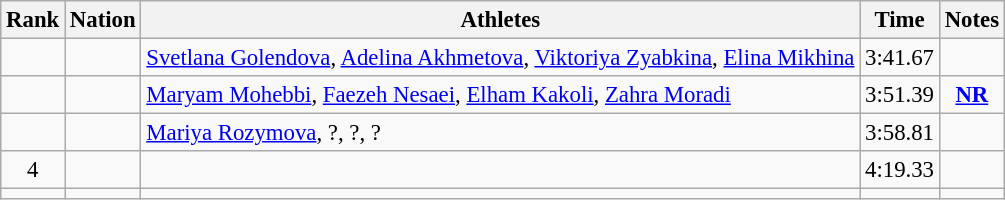<table class="wikitable sortable" style="text-align:center;font-size:95%">
<tr>
<th>Rank</th>
<th>Nation</th>
<th>Athletes</th>
<th>Time</th>
<th>Notes</th>
</tr>
<tr>
<td></td>
<td align=left></td>
<td align=left><a href='#'>Svetlana Golendova</a>, <a href='#'>Adelina Akhmetova</a>, <a href='#'>Viktoriya Zyabkina</a>, <a href='#'>Elina Mikhina</a></td>
<td>3:41.67</td>
<td></td>
</tr>
<tr>
<td></td>
<td align=left></td>
<td align=left><a href='#'>Maryam Mohebbi</a>, <a href='#'>Faezeh Nesaei</a>, <a href='#'>Elham Kakoli</a>, <a href='#'>Zahra Moradi</a></td>
<td>3:51.39</td>
<td><strong><a href='#'>NR</a></strong></td>
</tr>
<tr>
<td></td>
<td align=left></td>
<td align=left><a href='#'>Mariya Rozymova</a>, ?, ?, ?</td>
<td>3:58.81</td>
<td></td>
</tr>
<tr>
<td>4</td>
<td align=left></td>
<td align=left></td>
<td>4:19.33</td>
<td></td>
</tr>
<tr>
<td></td>
<td align=left></td>
<td align=left></td>
<td></td>
<td></td>
</tr>
</table>
